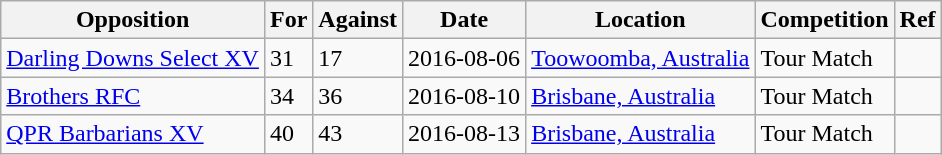<table class="wikitable sortable">
<tr>
<th>Opposition</th>
<th>For</th>
<th>Against</th>
<th>Date</th>
<th>Location</th>
<th>Competition</th>
<th>Ref</th>
</tr>
<tr>
<td><a href='#'>Darling Downs Select XV</a></td>
<td>31</td>
<td>17</td>
<td>2016-08-06</td>
<td><a href='#'>Toowoomba, Australia</a></td>
<td>Tour Match</td>
<td align=center></td>
</tr>
<tr>
<td><a href='#'>Brothers RFC</a></td>
<td>34</td>
<td>36</td>
<td>2016-08-10</td>
<td><a href='#'>Brisbane, Australia</a></td>
<td>Tour Match</td>
<td align=center></td>
</tr>
<tr>
<td><a href='#'>QPR Barbarians XV</a></td>
<td>40</td>
<td>43</td>
<td>2016-08-13</td>
<td><a href='#'>Brisbane, Australia</a></td>
<td>Tour Match</td>
<td align=center></td>
</tr>
</table>
